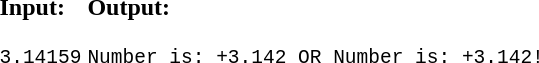<table>
<tr>
<td colspan="2"></td>
</tr>
<tr>
<th align="left">Input:</th>
<th align="left">Output:</th>
</tr>
<tr>
<td><pre>3.14159</pre></td>
<td><pre>Number is: +3.142 OR Number is: +3.142!</pre></td>
</tr>
</table>
